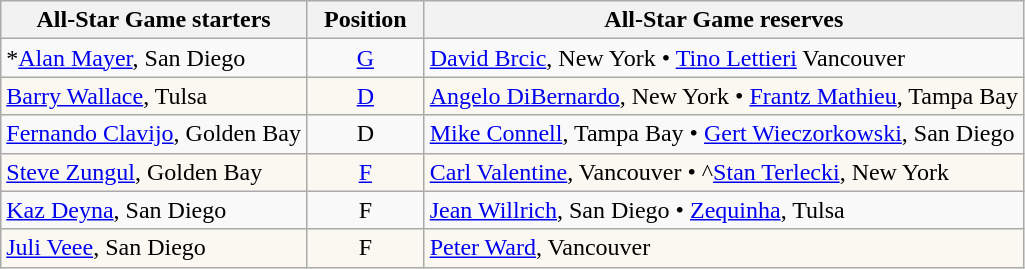<table class="wikitable">
<tr>
<th>All-Star Game starters</th>
<th>  Position  </th>
<th>All-Star Game reserves</th>
</tr>
<tr>
<td>*<a href='#'>Alan Mayer</a>, San Diego</td>
<td align=center><a href='#'>G</a></td>
<td><a href='#'>David Brcic</a>, New York • <a href='#'>Tino Lettieri</a> Vancouver</td>
</tr>
<tr bgcolor=#FAF8F0>
<td><a href='#'>Barry Wallace</a>, Tulsa</td>
<td align=center><a href='#'>D</a></td>
<td><a href='#'>Angelo DiBernardo</a>, New York • <a href='#'>Frantz Mathieu</a>, Tampa Bay</td>
</tr>
<tr>
<td><a href='#'>Fernando Clavijo</a>, Golden Bay</td>
<td align=center>D</td>
<td><a href='#'>Mike Connell</a>, Tampa Bay • <a href='#'>Gert Wieczorkowski</a>, San Diego</td>
</tr>
<tr bgcolor=#FAF8F0>
<td><a href='#'>Steve Zungul</a>, Golden Bay</td>
<td align=center><a href='#'>F</a></td>
<td><a href='#'>Carl Valentine</a>, Vancouver • ^<a href='#'>Stan Terlecki</a>, New York</td>
</tr>
<tr>
<td><a href='#'>Kaz Deyna</a>, San Diego</td>
<td align=center>F</td>
<td><a href='#'>Jean Willrich</a>, San Diego • <a href='#'>Zequinha</a>, Tulsa</td>
</tr>
<tr bgcolor=#FAF8F0>
<td><a href='#'>Juli Veee</a>, San Diego</td>
<td align=center>F</td>
<td><a href='#'>Peter Ward</a>, Vancouver</td>
</tr>
</table>
